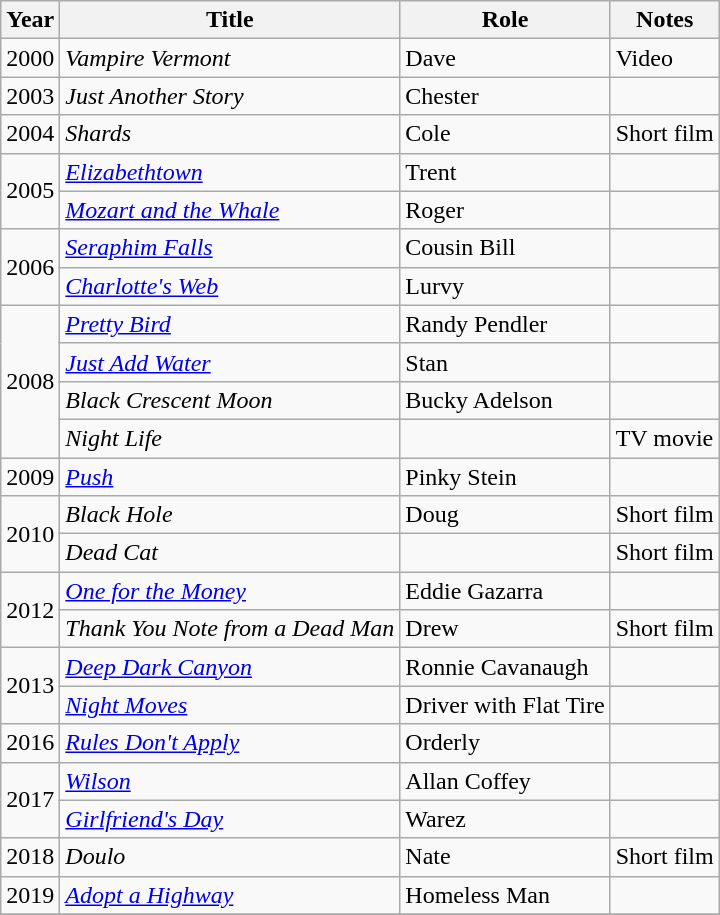<table class="wikitable sortable">
<tr>
<th>Year</th>
<th>Title</th>
<th>Role</th>
<th>Notes</th>
</tr>
<tr>
<td>2000</td>
<td><em>Vampire Vermont</em></td>
<td>Dave</td>
<td>Video</td>
</tr>
<tr>
<td>2003</td>
<td><em>Just Another Story</em></td>
<td>Chester</td>
<td></td>
</tr>
<tr>
<td>2004</td>
<td><em>Shards</em></td>
<td>Cole</td>
<td>Short film</td>
</tr>
<tr>
<td rowspan= "2">2005</td>
<td><em><a href='#'>Elizabethtown</a></em></td>
<td>Trent</td>
<td></td>
</tr>
<tr>
<td><em><a href='#'>Mozart and the Whale</a></em></td>
<td>Roger</td>
<td></td>
</tr>
<tr>
<td rowspan= "2">2006</td>
<td><em><a href='#'>Seraphim Falls</a></em></td>
<td>Cousin Bill</td>
<td></td>
</tr>
<tr>
<td><em><a href='#'>Charlotte's Web</a></em></td>
<td>Lurvy</td>
<td></td>
</tr>
<tr>
<td rowspan= "4">2008</td>
<td><em><a href='#'>Pretty Bird</a></em></td>
<td>Randy Pendler</td>
<td></td>
</tr>
<tr>
<td><em><a href='#'>Just Add Water</a></em></td>
<td>Stan</td>
<td></td>
</tr>
<tr>
<td><em>Black Crescent Moon</em></td>
<td>Bucky Adelson</td>
<td></td>
</tr>
<tr>
<td><em>Night Life</em></td>
<td></td>
<td>TV movie</td>
</tr>
<tr>
<td>2009</td>
<td><em><a href='#'>Push</a></em></td>
<td>Pinky Stein</td>
<td></td>
</tr>
<tr>
<td rowspan= "2">2010</td>
<td><em>Black Hole</em></td>
<td>Doug</td>
<td>Short film</td>
</tr>
<tr>
<td><em>Dead Cat</em></td>
<td></td>
<td>Short film</td>
</tr>
<tr>
<td rowspan= "2">2012</td>
<td><em><a href='#'>One for the Money</a></em></td>
<td>Eddie Gazarra</td>
<td></td>
</tr>
<tr>
<td><em>Thank You Note from a Dead Man</em></td>
<td>Drew</td>
<td>Short film</td>
</tr>
<tr>
<td rowspan= "2">2013</td>
<td><em><a href='#'>Deep Dark Canyon</a></em></td>
<td>Ronnie Cavanaugh</td>
<td></td>
</tr>
<tr>
<td><em><a href='#'>Night Moves</a></em></td>
<td>Driver with Flat Tire</td>
<td></td>
</tr>
<tr>
<td>2016</td>
<td><em><a href='#'>Rules Don't Apply</a></em></td>
<td>Orderly</td>
<td></td>
</tr>
<tr>
<td rowspan= "2">2017</td>
<td><em><a href='#'>Wilson</a></em></td>
<td>Allan Coffey</td>
<td></td>
</tr>
<tr>
<td><em><a href='#'>Girlfriend's Day</a></em></td>
<td>Warez</td>
<td></td>
</tr>
<tr>
<td>2018</td>
<td><em>Doulo</em></td>
<td>Nate</td>
<td>Short film</td>
</tr>
<tr>
<td>2019</td>
<td><em><a href='#'>Adopt a Highway</a></em></td>
<td>Homeless Man</td>
<td></td>
</tr>
<tr>
</tr>
</table>
